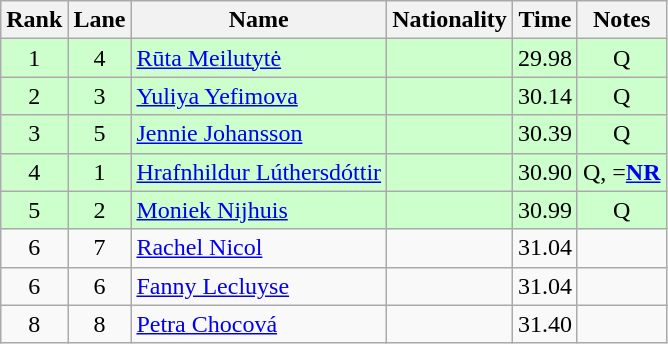<table class="wikitable sortable" style="text-align:center">
<tr>
<th>Rank</th>
<th>Lane</th>
<th>Name</th>
<th>Nationality</th>
<th>Time</th>
<th>Notes</th>
</tr>
<tr bgcolor=ccffcc>
<td>1</td>
<td>4</td>
<td align=left><a href='#'>Rūta Meilutytė</a></td>
<td align=left></td>
<td>29.98</td>
<td>Q</td>
</tr>
<tr bgcolor=ccffcc>
<td>2</td>
<td>3</td>
<td align=left><a href='#'>Yuliya Yefimova</a></td>
<td align=left></td>
<td>30.14</td>
<td>Q</td>
</tr>
<tr bgcolor=ccffcc>
<td>3</td>
<td>5</td>
<td align=left><a href='#'>Jennie Johansson</a></td>
<td align=left></td>
<td>30.39</td>
<td>Q</td>
</tr>
<tr bgcolor=ccffcc>
<td>4</td>
<td>1</td>
<td align=left><a href='#'>Hrafnhildur Lúthersdóttir</a></td>
<td align=left></td>
<td>30.90</td>
<td>Q, =<strong><a href='#'>NR</a></strong></td>
</tr>
<tr bgcolor=ccffcc>
<td>5</td>
<td>2</td>
<td align=left><a href='#'>Moniek Nijhuis</a></td>
<td align=left></td>
<td>30.99</td>
<td>Q</td>
</tr>
<tr>
<td>6</td>
<td>7</td>
<td align=left><a href='#'>Rachel Nicol</a></td>
<td align=left></td>
<td>31.04</td>
<td></td>
</tr>
<tr>
<td>6</td>
<td>6</td>
<td align=left><a href='#'>Fanny Lecluyse</a></td>
<td align=left></td>
<td>31.04</td>
<td></td>
</tr>
<tr>
<td>8</td>
<td>8</td>
<td align=left><a href='#'>Petra Chocová</a></td>
<td align=left></td>
<td>31.40</td>
<td></td>
</tr>
</table>
